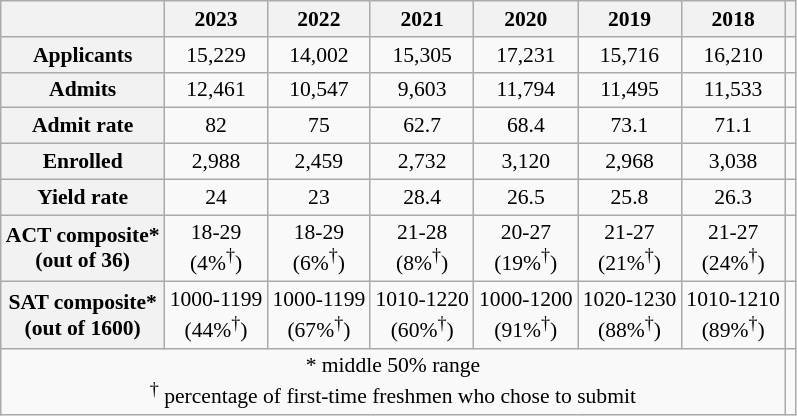<table class="wikitable" style="text-align:center; float:left; font-size:90%; margin:10px;">
<tr>
<th></th>
<th>2023</th>
<th>2022</th>
<th>2021</th>
<th>2020</th>
<th>2019</th>
<th>2018</th>
<th></th>
</tr>
<tr>
<th>Applicants</th>
<td>15,229</td>
<td>14,002</td>
<td>15,305</td>
<td>17,231</td>
<td>15,716</td>
<td>16,210</td>
<td></td>
</tr>
<tr>
<th>Admits</th>
<td>12,461</td>
<td>10,547</td>
<td>9,603</td>
<td>11,794</td>
<td>11,495</td>
<td>11,533</td>
<td></td>
</tr>
<tr>
<th>Admit rate</th>
<td>82</td>
<td>75</td>
<td>62.7</td>
<td>68.4</td>
<td>73.1</td>
<td>71.1</td>
<td></td>
</tr>
<tr>
<th>Enrolled</th>
<td>2,988</td>
<td>2,459</td>
<td>2,732</td>
<td>3,120</td>
<td>2,968</td>
<td>3,038</td>
<td></td>
</tr>
<tr>
<th>Yield rate</th>
<td>24</td>
<td>23</td>
<td>28.4</td>
<td>26.5</td>
<td>25.8</td>
<td>26.3</td>
<td></td>
</tr>
<tr>
<th>ACT composite*<br>(out of 36)</th>
<td>18-29<br>(4%<sup>†</sup>)</td>
<td>18-29<br>(6%<sup>†</sup>)</td>
<td>21-28<br>(8%<sup>†</sup>)</td>
<td>20-27<br>(19%<sup>†</sup>)</td>
<td>21-27<br>(21%<sup>†</sup>)</td>
<td>21-27<br>(24%<sup>†</sup>)</td>
<td></td>
</tr>
<tr>
<th>SAT composite*<br>(out of 1600)</th>
<td>1000-1199<br>(44%<sup>†</sup>)</td>
<td>1000-1199<br>(67%<sup>†</sup>)</td>
<td>1010-1220<br>(60%<sup>†</sup>)</td>
<td>1000-1200<br>(91%<sup>†</sup>)</td>
<td>1020-1230<br>(88%<sup>†</sup>)</td>
<td>1010-1210<br>(89%<sup>†</sup>)</td>
<td></td>
</tr>
<tr>
<td colspan=7>* middle 50% range<br> <sup>†</sup> percentage of first-time freshmen who chose to submit</td>
</tr>
</table>
